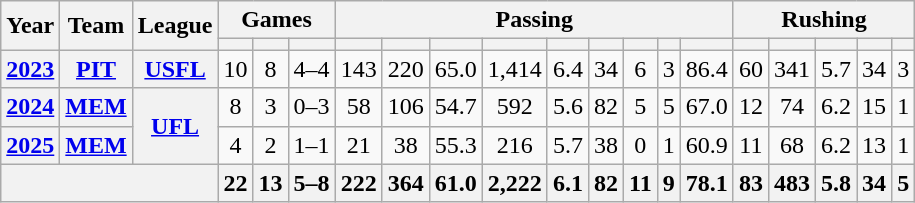<table class="wikitable" style="text-align:center;">
<tr>
<th rowspan="2">Year</th>
<th rowspan="2">Team</th>
<th rowspan="2">League</th>
<th colspan="3">Games</th>
<th colspan="9">Passing</th>
<th colspan="5">Rushing</th>
</tr>
<tr>
<th></th>
<th></th>
<th></th>
<th></th>
<th></th>
<th></th>
<th></th>
<th></th>
<th></th>
<th></th>
<th></th>
<th></th>
<th></th>
<th></th>
<th></th>
<th></th>
<th></th>
</tr>
<tr>
<th><a href='#'>2023</a></th>
<th><a href='#'>PIT</a></th>
<th><a href='#'>USFL</a></th>
<td>10</td>
<td>8</td>
<td>4–4</td>
<td>143</td>
<td>220</td>
<td>65.0</td>
<td>1,414</td>
<td>6.4</td>
<td>34</td>
<td>6</td>
<td>3</td>
<td>86.4</td>
<td>60</td>
<td>341</td>
<td>5.7</td>
<td>34</td>
<td>3</td>
</tr>
<tr>
<th><a href='#'>2024</a></th>
<th><a href='#'>MEM</a></th>
<th rowspan="2"><a href='#'>UFL</a></th>
<td>8</td>
<td>3</td>
<td>0–3</td>
<td>58</td>
<td>106</td>
<td>54.7</td>
<td>592</td>
<td>5.6</td>
<td>82</td>
<td>5</td>
<td>5</td>
<td>67.0</td>
<td>12</td>
<td>74</td>
<td>6.2</td>
<td>15</td>
<td>1</td>
</tr>
<tr>
<th><a href='#'>2025</a></th>
<th><a href='#'>MEM</a></th>
<td>4</td>
<td>2</td>
<td>1–1</td>
<td>21</td>
<td>38</td>
<td>55.3</td>
<td>216</td>
<td>5.7</td>
<td>38</td>
<td>0</td>
<td>1</td>
<td>60.9</td>
<td>11</td>
<td>68</td>
<td>6.2</td>
<td>13</td>
<td>1</td>
</tr>
<tr>
<th colspan="3"></th>
<th>22</th>
<th>13</th>
<th>5–8</th>
<th>222</th>
<th>364</th>
<th>61.0</th>
<th>2,222</th>
<th>6.1</th>
<th>82</th>
<th>11</th>
<th>9</th>
<th>78.1</th>
<th>83</th>
<th>483</th>
<th>5.8</th>
<th>34</th>
<th>5</th>
</tr>
</table>
